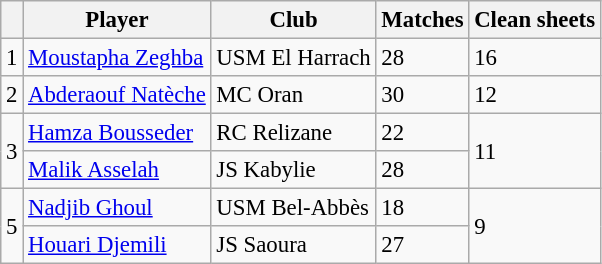<table class="wikitable" style="font-size: 95%;">
<tr>
<th scope="col"></th>
<th scope="col">Player</th>
<th scope="col">Club</th>
<th scope="col">Matches</th>
<th scope="col">Clean sheets</th>
</tr>
<tr>
<td>1</td>
<td align="left"> <a href='#'>Moustapha Zeghba</a></td>
<td align="left">USM El Harrach</td>
<td>28</td>
<td>16</td>
</tr>
<tr>
<td>2</td>
<td align="left"> <a href='#'>Abderaouf Natèche</a></td>
<td align="left">MC Oran</td>
<td>30</td>
<td>12</td>
</tr>
<tr>
<td rowspan=2>3</td>
<td align="left"> <a href='#'>Hamza Bousseder</a></td>
<td align="left">RC Relizane</td>
<td>22</td>
<td rowspan=2>11</td>
</tr>
<tr>
<td align="left"> <a href='#'>Malik Asselah</a></td>
<td align="left">JS Kabylie</td>
<td>28</td>
</tr>
<tr>
<td rowspan=2>5</td>
<td align="left"> <a href='#'>Nadjib Ghoul</a></td>
<td align="left">USM Bel-Abbès</td>
<td>18</td>
<td rowspan=2>9</td>
</tr>
<tr>
<td align="left"> <a href='#'>Houari Djemili</a></td>
<td align="left">JS Saoura</td>
<td>27</td>
</tr>
</table>
